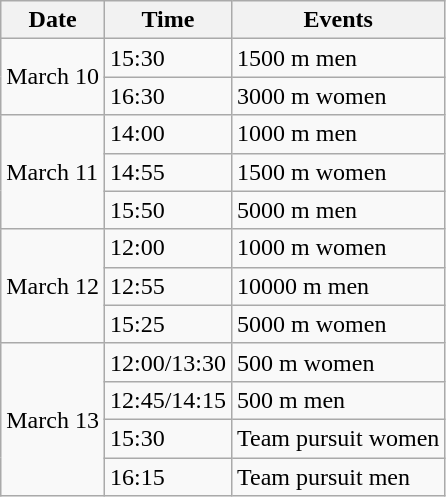<table class="wikitable" border="1">
<tr>
<th>Date</th>
<th>Time</th>
<th>Events</th>
</tr>
<tr>
<td rowspan=2>March 10</td>
<td>15:30</td>
<td>1500 m men</td>
</tr>
<tr>
<td>16:30</td>
<td>3000 m women</td>
</tr>
<tr>
<td rowspan=3>March 11</td>
<td>14:00</td>
<td>1000 m men</td>
</tr>
<tr>
<td>14:55</td>
<td>1500 m women</td>
</tr>
<tr>
<td>15:50</td>
<td>5000 m men</td>
</tr>
<tr>
<td rowspan=3>March 12</td>
<td>12:00</td>
<td>1000 m women</td>
</tr>
<tr>
<td>12:55</td>
<td>10000 m men</td>
</tr>
<tr>
<td>15:25</td>
<td>5000 m women</td>
</tr>
<tr>
<td rowspan=4>March 13</td>
<td>12:00/13:30</td>
<td>500 m women</td>
</tr>
<tr>
<td>12:45/14:15</td>
<td>500 m men</td>
</tr>
<tr>
<td>15:30</td>
<td>Team pursuit women</td>
</tr>
<tr>
<td>16:15</td>
<td>Team pursuit men</td>
</tr>
</table>
